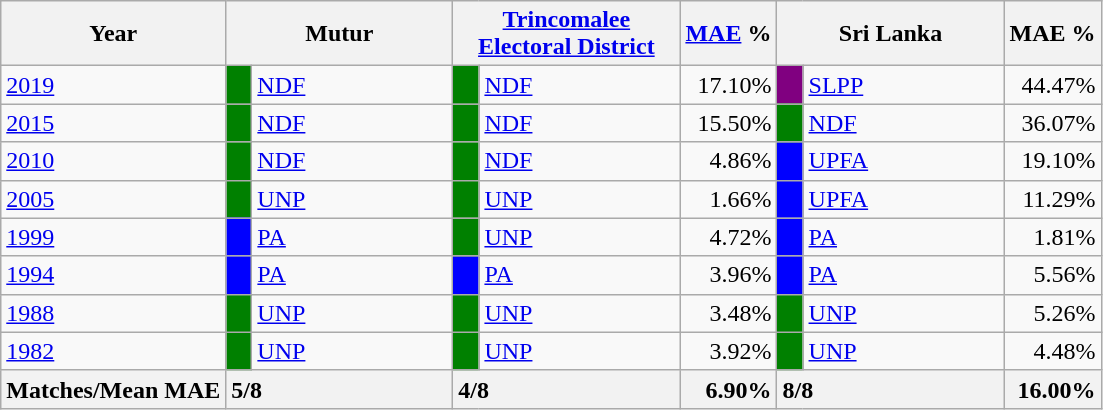<table class="wikitable">
<tr>
<th>Year</th>
<th colspan="2" width="144px">Mutur</th>
<th colspan="2" width="144px"><a href='#'>Trincomalee Electoral District</a></th>
<th><a href='#'>MAE</a> %</th>
<th colspan="2" width="144px">Sri Lanka</th>
<th>MAE %</th>
</tr>
<tr>
<td><a href='#'>2019</a></td>
<td style="background-color:green;" width="10px"></td>
<td style="text-align:left;"><a href='#'>NDF</a></td>
<td style="background-color:green;" width="10px"></td>
<td style="text-align:left;"><a href='#'>NDF</a></td>
<td style="text-align:right;">17.10%</td>
<td style="background-color:purple;" width="10px"></td>
<td style="text-align:left;"><a href='#'>SLPP</a></td>
<td style="text-align:right;">44.47%</td>
</tr>
<tr>
<td><a href='#'>2015</a></td>
<td style="background-color:green;" width="10px"></td>
<td style="text-align:left;"><a href='#'>NDF</a></td>
<td style="background-color:green;" width="10px"></td>
<td style="text-align:left;"><a href='#'>NDF</a></td>
<td style="text-align:right;">15.50%</td>
<td style="background-color:green;" width="10px"></td>
<td style="text-align:left;"><a href='#'>NDF</a></td>
<td style="text-align:right;">36.07%</td>
</tr>
<tr>
<td><a href='#'>2010</a></td>
<td style="background-color:green;" width="10px"></td>
<td style="text-align:left;"><a href='#'>NDF</a></td>
<td style="background-color:green;" width="10px"></td>
<td style="text-align:left;"><a href='#'>NDF</a></td>
<td style="text-align:right;">4.86%</td>
<td style="background-color:blue;" width="10px"></td>
<td style="text-align:left;"><a href='#'>UPFA</a></td>
<td style="text-align:right;">19.10%</td>
</tr>
<tr>
<td><a href='#'>2005</a></td>
<td style="background-color:green;" width="10px"></td>
<td style="text-align:left;"><a href='#'>UNP</a></td>
<td style="background-color:green;" width="10px"></td>
<td style="text-align:left;"><a href='#'>UNP</a></td>
<td style="text-align:right;">1.66%</td>
<td style="background-color:blue;" width="10px"></td>
<td style="text-align:left;"><a href='#'>UPFA</a></td>
<td style="text-align:right;">11.29%</td>
</tr>
<tr>
<td><a href='#'>1999</a></td>
<td style="background-color:blue;" width="10px"></td>
<td style="text-align:left;"><a href='#'>PA</a></td>
<td style="background-color:green;" width="10px"></td>
<td style="text-align:left;"><a href='#'>UNP</a></td>
<td style="text-align:right;">4.72%</td>
<td style="background-color:blue;" width="10px"></td>
<td style="text-align:left;"><a href='#'>PA</a></td>
<td style="text-align:right;">1.81%</td>
</tr>
<tr>
<td><a href='#'>1994</a></td>
<td style="background-color:blue;" width="10px"></td>
<td style="text-align:left;"><a href='#'>PA</a></td>
<td style="background-color:blue;" width="10px"></td>
<td style="text-align:left;"><a href='#'>PA</a></td>
<td style="text-align:right;">3.96%</td>
<td style="background-color:blue;" width="10px"></td>
<td style="text-align:left;"><a href='#'>PA</a></td>
<td style="text-align:right;">5.56%</td>
</tr>
<tr>
<td><a href='#'>1988</a></td>
<td style="background-color:green;" width="10px"></td>
<td style="text-align:left;"><a href='#'>UNP</a></td>
<td style="background-color:green;" width="10px"></td>
<td style="text-align:left;"><a href='#'>UNP</a></td>
<td style="text-align:right;">3.48%</td>
<td style="background-color:green;" width="10px"></td>
<td style="text-align:left;"><a href='#'>UNP</a></td>
<td style="text-align:right;">5.26%</td>
</tr>
<tr>
<td><a href='#'>1982</a></td>
<td style="background-color:green;" width="10px"></td>
<td style="text-align:left;"><a href='#'>UNP</a></td>
<td style="background-color:green;" width="10px"></td>
<td style="text-align:left;"><a href='#'>UNP</a></td>
<td style="text-align:right;">3.92%</td>
<td style="background-color:green;" width="10px"></td>
<td style="text-align:left;"><a href='#'>UNP</a></td>
<td style="text-align:right;">4.48%</td>
</tr>
<tr>
<th>Matches/Mean MAE</th>
<th style="text-align:left;"colspan="2" width="144px">5/8</th>
<th style="text-align:left;"colspan="2" width="144px">4/8</th>
<th style="text-align:right;">6.90%</th>
<th style="text-align:left;"colspan="2" width="144px">8/8</th>
<th style="text-align:right;">16.00%</th>
</tr>
</table>
